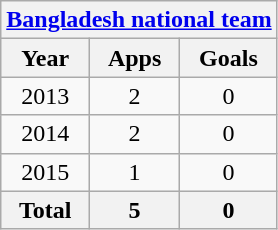<table class=wikitable style=text-align:center>
<tr>
<th colspan=3><a href='#'>Bangladesh national team</a></th>
</tr>
<tr>
<th>Year</th>
<th>Apps</th>
<th>Goals</th>
</tr>
<tr>
<td>2013</td>
<td>2</td>
<td>0</td>
</tr>
<tr>
<td>2014</td>
<td>2</td>
<td>0</td>
</tr>
<tr>
<td>2015</td>
<td>1</td>
<td>0</td>
</tr>
<tr>
<th colspan=1>Total</th>
<th>5</th>
<th>0</th>
</tr>
</table>
